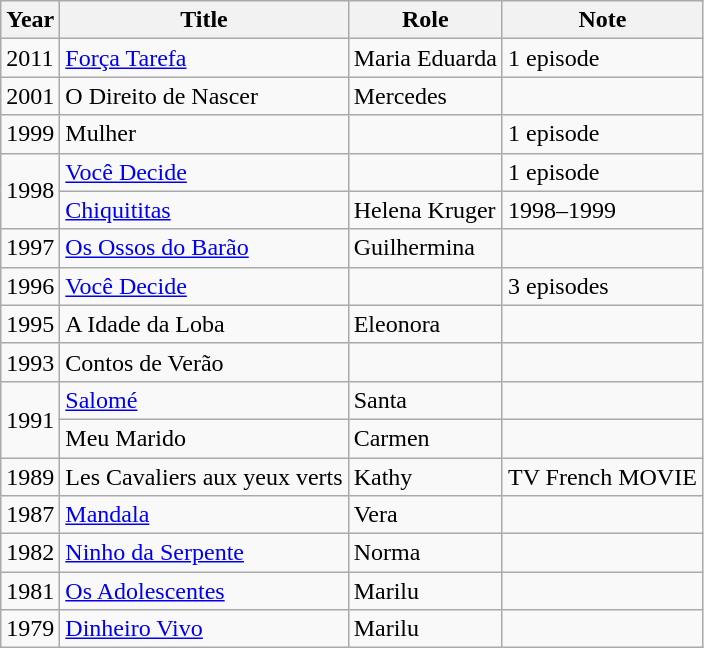<table class="wikitable sortable">
<tr>
<th>Year</th>
<th>Title</th>
<th>Role</th>
<th>Note</th>
</tr>
<tr>
<td>2011</td>
<td><a href='#'>Força Tarefa</a></td>
<td>Maria Eduarda</td>
<td>1 episode</td>
</tr>
<tr>
<td>2001</td>
<td>O Direito de Nascer</td>
<td>Mercedes</td>
<td></td>
</tr>
<tr>
<td>1999</td>
<td>Mulher</td>
<td></td>
<td>1 episode</td>
</tr>
<tr>
<td rowspan=2>1998</td>
<td><a href='#'>Você Decide</a></td>
<td></td>
<td>1 episode</td>
</tr>
<tr>
<td><a href='#'>Chiquititas</a></td>
<td>Helena Kruger</td>
<td>1998–1999</td>
</tr>
<tr>
<td>1997</td>
<td><a href='#'>Os Ossos do Barão</a></td>
<td>Guilhermina</td>
<td></td>
</tr>
<tr>
<td>1996</td>
<td><a href='#'>Você Decide</a></td>
<td></td>
<td>3 episodes</td>
</tr>
<tr>
<td>1995</td>
<td>A Idade da Loba</td>
<td>Eleonora</td>
<td></td>
</tr>
<tr>
<td>1993</td>
<td>Contos de Verão</td>
<td></td>
<td></td>
</tr>
<tr>
<td rowspan=2>1991</td>
<td><a href='#'>Salomé</a></td>
<td>Santa</td>
<td></td>
</tr>
<tr>
<td>Meu Marido</td>
<td>Carmen</td>
<td></td>
</tr>
<tr>
<td>1989</td>
<td>Les Cavaliers aux yeux verts</td>
<td>Kathy</td>
<td>TV French MOVIE</td>
</tr>
<tr>
<td>1987</td>
<td><a href='#'>Mandala</a></td>
<td>Vera</td>
<td></td>
</tr>
<tr>
<td>1982</td>
<td><a href='#'>Ninho da Serpente</a></td>
<td>Norma</td>
<td></td>
</tr>
<tr>
<td>1981</td>
<td><a href='#'>Os Adolescentes</a></td>
<td>Marilu</td>
<td></td>
</tr>
<tr>
<td>1979</td>
<td><a href='#'>Dinheiro Vivo</a></td>
<td>Marilu</td>
<td></td>
</tr>
</table>
